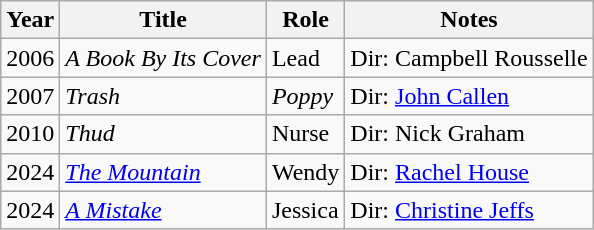<table class="wikitable sortable">
<tr>
<th>Year</th>
<th>Title</th>
<th>Role</th>
<th class="unsortable">Notes</th>
</tr>
<tr>
<td>2006</td>
<td><em>A Book By Its Cover</em></td>
<td>Lead</td>
<td>Dir: Campbell Rousselle</td>
</tr>
<tr>
<td>2007</td>
<td><em>Trash</em></td>
<td><em>Poppy</em></td>
<td>Dir: <a href='#'>John Callen</a></td>
</tr>
<tr>
<td>2010</td>
<td><em>Thud</em></td>
<td>Nurse</td>
<td>Dir: Nick Graham</td>
</tr>
<tr>
<td>2024</td>
<td><em><a href='#'>The Mountain</a></em></td>
<td>Wendy</td>
<td>Dir: <a href='#'>Rachel House</a></td>
</tr>
<tr>
<td>2024</td>
<td><em><a href='#'>A Mistake</a></em></td>
<td>Jessica</td>
<td>Dir: <a href='#'>Christine Jeffs</a></td>
</tr>
</table>
